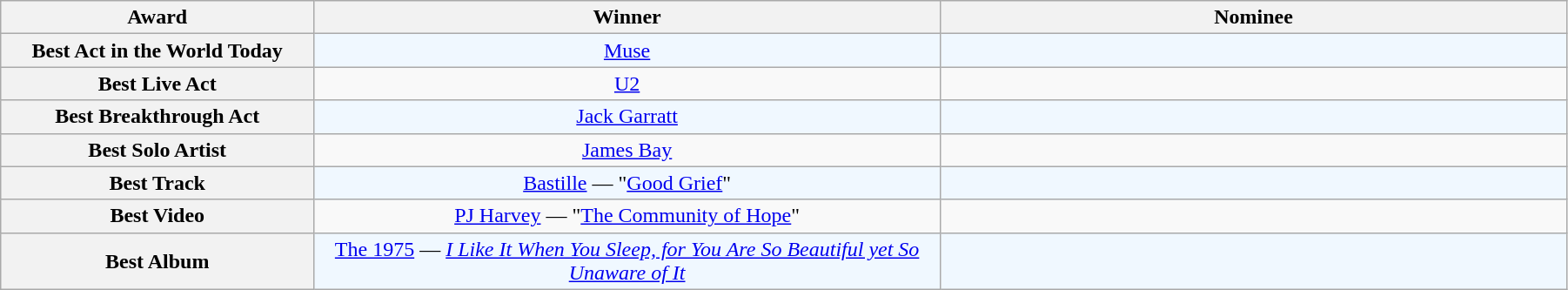<table class="wikitable" rowspan=2 style="text-align: center; width:95%;">
<tr>
<th scope="col" style="width:10%;">Award</th>
<th scope="col" style="width:20%;">Winner</th>
<th scope="col" style="width:20%;">Nominee</th>
</tr>
<tr>
<th scope="row" style="text-align:center">Best Act in the World Today</th>
<td style="background:#F0F8FF"><a href='#'>Muse</a></td>
<td style="background:#F0F8FF; font-size: 85%;"></td>
</tr>
<tr>
<th scope="row" style="text-align:center">Best Live Act</th>
<td><a href='#'>U2</a></td>
<td style="font-size: 85%;"></td>
</tr>
<tr>
<th scope="row" style="text-align:center">Best Breakthrough Act</th>
<td style="background:#F0F8FF"><a href='#'>Jack Garratt</a></td>
<td style="background:#F0F8FF; font-size: 85%;"></td>
</tr>
<tr>
<th scope="row" style="text-align:center">Best Solo Artist</th>
<td><a href='#'>James Bay</a></td>
<td style="font-size: 85%;"></td>
</tr>
<tr>
<th scope="row" style="text-align:center">Best Track</th>
<td style="background:#F0F8FF"><a href='#'>Bastille</a> — "<a href='#'>Good Grief</a>"</td>
<td style="background:#F0F8FF; font-size: 85%;"></td>
</tr>
<tr>
<th scope="row" style="text-align:center">Best Video</th>
<td><a href='#'>PJ Harvey</a> — "<a href='#'>The Community of Hope</a>"</td>
<td style="font-size: 85%;"></td>
</tr>
<tr>
<th scope="row" style="text-align:center">Best Album</th>
<td style="background:#F0F8FF"><a href='#'>The 1975</a> — <em><a href='#'>I Like It When You Sleep, for You Are So Beautiful yet So Unaware of It</a></em></td>
<td style="background:#F0F8FF; font-size: 85%;"></td>
</tr>
</table>
